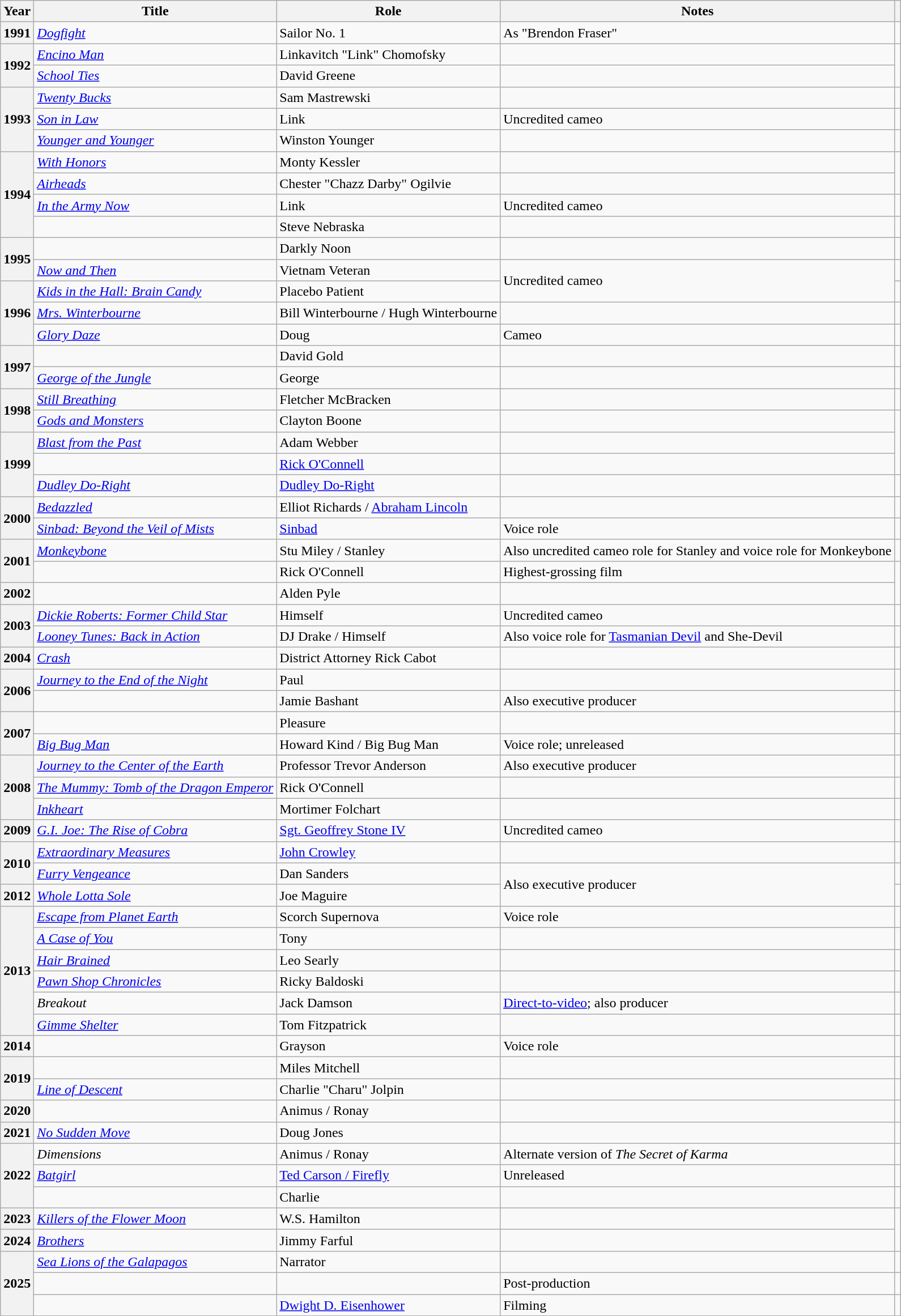<table class="wikitable plainrowheaders sortable sticky-header" style="margin-right: 0;">
<tr>
<th scope="col">Year</th>
<th scope="col">Title</th>
<th scope="col">Role</th>
<th scope="col" class="unsortable">Notes</th>
<th scope="col" class="unsortable"></th>
</tr>
<tr>
<th scope="row">1991</th>
<td><em><a href='#'>Dogfight</a></em></td>
<td>Sailor No. 1</td>
<td>As "Brendon Fraser"</td>
<td style="text-align: center;"></td>
</tr>
<tr>
<th rowspan="2" scope="row">1992</th>
<td><em><a href='#'>Encino Man</a></em></td>
<td>Linkavitch "Link" Chomofsky</td>
<td></td>
<td rowspan="2" style="text-align: center;"></td>
</tr>
<tr>
<td><em><a href='#'>School Ties</a></em></td>
<td>David Greene</td>
<td></td>
</tr>
<tr>
<th rowspan="3" scope="row">1993</th>
<td><em><a href='#'>Twenty Bucks</a></em></td>
<td>Sam Mastrewski</td>
<td></td>
<td style="text-align: center;"></td>
</tr>
<tr>
<td><em><a href='#'>Son in Law</a></em></td>
<td>Link</td>
<td>Uncredited cameo</td>
<td style="text-align: center;"></td>
</tr>
<tr>
<td><em><a href='#'>Younger and Younger</a></em></td>
<td>Winston Younger</td>
<td></td>
<td style="text-align: center;"></td>
</tr>
<tr>
<th rowspan="4" scope="row">1994</th>
<td><em><a href='#'>With Honors</a></em></td>
<td>Monty Kessler</td>
<td></td>
<td rowspan="2" style="text-align: center;"></td>
</tr>
<tr>
<td><em><a href='#'>Airheads</a></em></td>
<td>Chester "Chazz Darby" Ogilvie</td>
<td></td>
</tr>
<tr>
<td><em><a href='#'>In the Army Now</a></em></td>
<td>Link</td>
<td>Uncredited cameo</td>
<td style="text-align: center;"></td>
</tr>
<tr>
<td><em></em></td>
<td>Steve Nebraska</td>
<td></td>
<td style="text-align: center;"></td>
</tr>
<tr>
<th rowspan="2" scope="row">1995</th>
<td><em></em></td>
<td>Darkly Noon</td>
<td></td>
<td style="text-align: center;"></td>
</tr>
<tr>
<td><em><a href='#'>Now and Then</a></em></td>
<td>Vietnam Veteran</td>
<td rowspan="2">Uncredited cameo</td>
<td style="text-align: center;"></td>
</tr>
<tr>
<th rowspan="3" scope="row">1996</th>
<td><em><a href='#'>Kids in the Hall: Brain Candy</a></em></td>
<td>Placebo Patient</td>
<td style="text-align: center;"></td>
</tr>
<tr>
<td><em><a href='#'>Mrs. Winterbourne</a></em></td>
<td>Bill Winterbourne / Hugh Winterbourne</td>
<td></td>
<td style="text-align: center;"></td>
</tr>
<tr>
<td><em><a href='#'>Glory Daze</a></em></td>
<td>Doug</td>
<td>Cameo</td>
<td style="text-align: center;"></td>
</tr>
<tr>
<th rowspan="2" scope="row">1997</th>
<td><em></em></td>
<td>David Gold</td>
<td></td>
<td style="text-align: center;"></td>
</tr>
<tr>
<td><em><a href='#'>George of the Jungle</a></em></td>
<td>George</td>
<td></td>
<td style="text-align: center;"></td>
</tr>
<tr>
<th rowspan="2" scope="row">1998</th>
<td><em><a href='#'>Still Breathing</a></em></td>
<td>Fletcher McBracken</td>
<td></td>
<td style="text-align: center;"></td>
</tr>
<tr>
<td><em><a href='#'>Gods and Monsters</a></em></td>
<td>Clayton Boone</td>
<td></td>
<td rowspan="3" style="text-align: center;"></td>
</tr>
<tr>
<th rowspan="3" scope="row">1999</th>
<td><em><a href='#'>Blast from the Past</a></em></td>
<td>Adam Webber</td>
<td></td>
</tr>
<tr>
<td data-sort-value="Mummy, The"><em></em></td>
<td><a href='#'>Rick O'Connell</a></td>
<td></td>
</tr>
<tr>
<td><em><a href='#'>Dudley Do-Right</a></em></td>
<td><a href='#'>Dudley Do-Right</a></td>
<td></td>
<td style="text-align: center;"></td>
</tr>
<tr>
<th rowspan="2" scope="row">2000</th>
<td><em><a href='#'>Bedazzled</a></em></td>
<td>Elliot Richards / <a href='#'>Abraham Lincoln</a></td>
<td></td>
<td style="text-align: center;"></td>
</tr>
<tr>
<td><em><a href='#'>Sinbad: Beyond the Veil of Mists</a></em></td>
<td><a href='#'>Sinbad</a></td>
<td>Voice role</td>
<td style="text-align: center;"></td>
</tr>
<tr>
<th rowspan="2" scope="row">2001</th>
<td><em><a href='#'>Monkeybone</a></em></td>
<td>Stu Miley / Stanley</td>
<td>Also uncredited cameo role for Stanley and voice role for Monkeybone</td>
<td style="text-align: center;"></td>
</tr>
<tr>
<td><em></em></td>
<td>Rick O'Connell</td>
<td>Highest-grossing film</td>
<td rowspan="2" style="text-align: center;"></td>
</tr>
<tr>
<th scope="row">2002</th>
<td><em></em></td>
<td>Alden Pyle</td>
<td></td>
</tr>
<tr>
<th rowspan="2" scope="row">2003</th>
<td><em><a href='#'>Dickie Roberts: Former Child Star</a></em></td>
<td>Himself</td>
<td>Uncredited cameo</td>
<td style="text-align: center;"></td>
</tr>
<tr>
<td><em><a href='#'>Looney Tunes: Back in Action</a></em></td>
<td>DJ Drake / Himself</td>
<td>Also voice role for <a href='#'>Tasmanian Devil</a> and She-Devil</td>
<td style="text-align: center;"></td>
</tr>
<tr>
<th scope="row">2004</th>
<td><em><a href='#'>Crash</a></em></td>
<td>District Attorney Rick Cabot</td>
<td></td>
<td style="text-align: center;"></td>
</tr>
<tr>
<th rowspan="2" scope="row">2006</th>
<td><em><a href='#'>Journey to the End of the Night</a></em></td>
<td>Paul</td>
<td></td>
<td style="text-align: center;"></td>
</tr>
<tr>
<td><em></em></td>
<td>Jamie Bashant</td>
<td>Also executive producer</td>
<td style="text-align: center;"></td>
</tr>
<tr>
<th rowspan="2" scope="row">2007</th>
<td><em></em></td>
<td>Pleasure</td>
<td></td>
<td style="text-align: center;"></td>
</tr>
<tr>
<td><em><a href='#'>Big Bug Man</a></em></td>
<td>Howard Kind / Big Bug Man</td>
<td>Voice role; unreleased</td>
<td></td>
</tr>
<tr>
<th rowspan="3" scope="row">2008</th>
<td><em><a href='#'>Journey to the Center of the Earth</a></em></td>
<td>Professor Trevor Anderson</td>
<td>Also executive producer</td>
<td style="text-align: center;"></td>
</tr>
<tr>
<td data-sort-value="Mummy: Tomb of the Dragon Emperor, The"><em><a href='#'>The Mummy: Tomb of the Dragon Emperor</a></em></td>
<td>Rick O'Connell</td>
<td></td>
<td style="text-align: center;"></td>
</tr>
<tr>
<td><em><a href='#'>Inkheart</a></em></td>
<td>Mortimer Folchart</td>
<td></td>
<td style="text-align: center;"></td>
</tr>
<tr>
<th scope="row">2009</th>
<td><em><a href='#'>G.I. Joe: The Rise of Cobra</a></em></td>
<td><a href='#'>Sgt. Geoffrey Stone IV</a></td>
<td>Uncredited cameo</td>
<td style="text-align: center;"></td>
</tr>
<tr>
<th rowspan="2" scope="row">2010</th>
<td><em><a href='#'>Extraordinary Measures</a></em></td>
<td><a href='#'>John Crowley</a></td>
<td></td>
<td style="text-align: center;"></td>
</tr>
<tr>
<td><em><a href='#'>Furry Vengeance</a></em></td>
<td>Dan Sanders</td>
<td rowspan="2">Also executive producer</td>
<td style="text-align: center;"></td>
</tr>
<tr>
<th scope="row">2012</th>
<td><em><a href='#'>Whole Lotta Sole</a></em></td>
<td>Joe Maguire</td>
<td style="text-align: center;"></td>
</tr>
<tr>
<th rowspan="6" scope="row">2013</th>
<td><em><a href='#'>Escape from Planet Earth</a></em></td>
<td>Scorch Supernova</td>
<td>Voice role</td>
<td style="text-align: center;"></td>
</tr>
<tr>
<td data-sort-value="Case of You, A"><em><a href='#'>A Case of You</a></em></td>
<td>Tony</td>
<td></td>
<td style="text-align: center;"></td>
</tr>
<tr>
<td><em><a href='#'>Hair Brained</a></em></td>
<td>Leo Searly</td>
<td></td>
<td style="text-align: center;"></td>
</tr>
<tr>
<td><em><a href='#'>Pawn Shop Chronicles</a></em></td>
<td>Ricky Baldoski</td>
<td></td>
<td style="text-align: center;"></td>
</tr>
<tr>
<td><em>Breakout</em></td>
<td>Jack Damson</td>
<td><a href='#'>Direct-to-video</a>; also producer</td>
<td style="text-align: center;"></td>
</tr>
<tr>
<td><em><a href='#'>Gimme Shelter</a></em></td>
<td>Tom Fitzpatrick</td>
<td></td>
<td style="text-align: center;"></td>
</tr>
<tr>
<th scope="row">2014</th>
<td><em></em></td>
<td>Grayson</td>
<td>Voice role</td>
<td style="text-align: center;"></td>
</tr>
<tr>
<th rowspan="2" scope="row">2019</th>
<td><em></em></td>
<td>Miles Mitchell</td>
<td></td>
<td style="text-align: center;"></td>
</tr>
<tr>
<td><em><a href='#'>Line of Descent</a></em></td>
<td>Charlie "Charu" Jolpin</td>
<td></td>
<td style="text-align: center;"></td>
</tr>
<tr>
<th scope="row">2020</th>
<td><em></em></td>
<td>Animus / Ronay</td>
<td></td>
<td style="text-align: center;"></td>
</tr>
<tr>
<th scope="row">2021</th>
<td><em><a href='#'>No Sudden Move</a></em></td>
<td>Doug Jones</td>
<td></td>
<td style="text-align: center;"></td>
</tr>
<tr>
<th rowspan="3" scope="row">2022</th>
<td><em>Dimensions</em></td>
<td>Animus / Ronay</td>
<td>Alternate version of <em>The Secret of Karma</em></td>
<td style="text-align: center;"></td>
</tr>
<tr>
<td><em><a href='#'>Batgirl</a></em></td>
<td><a href='#'>Ted Carson / Firefly</a></td>
<td>Unreleased</td>
<td style="text-align: center;"></td>
</tr>
<tr>
<td><em></em></td>
<td>Charlie</td>
<td></td>
<td style="text-align: center;"></td>
</tr>
<tr>
<th scope="row">2023</th>
<td><em><a href='#'>Killers of the Flower Moon</a></em></td>
<td>W.S. Hamilton</td>
<td></td>
<td rowspan="2" style="text-align: center;"></td>
</tr>
<tr>
<th scope="row">2024</th>
<td><em><a href='#'>Brothers</a></em></td>
<td>Jimmy Farful</td>
<td></td>
</tr>
<tr>
<th scope="row" rowspan="3">2025</th>
<td><em><a href='#'>Sea Lions of the Galapagos</a></em></td>
<td>Narrator</td>
<td></td>
<td style="text-align: center;"></td>
</tr>
<tr>
<td></td>
<td></td>
<td>Post-production</td>
<td style="text-align: center;"></td>
</tr>
<tr>
<td></td>
<td><a href='#'>Dwight D. Eisenhower</a></td>
<td>Filming</td>
<td style="text-align: center;"></td>
</tr>
<tr>
</tr>
</table>
